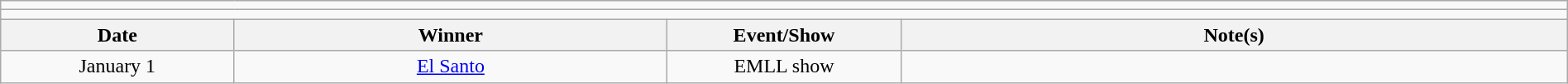<table class="wikitable" style="text-align:center; width:100%;">
<tr>
<td colspan=5></td>
</tr>
<tr>
<td colspan=5><strong></strong></td>
</tr>
<tr>
<th width=14%>Date</th>
<th width=26%>Winner</th>
<th width=14%>Event/Show</th>
<th width=40%>Note(s)</th>
</tr>
<tr>
<td>January 1</td>
<td><a href='#'>El Santo</a></td>
<td>EMLL show</td>
<td align=left></td>
</tr>
</table>
